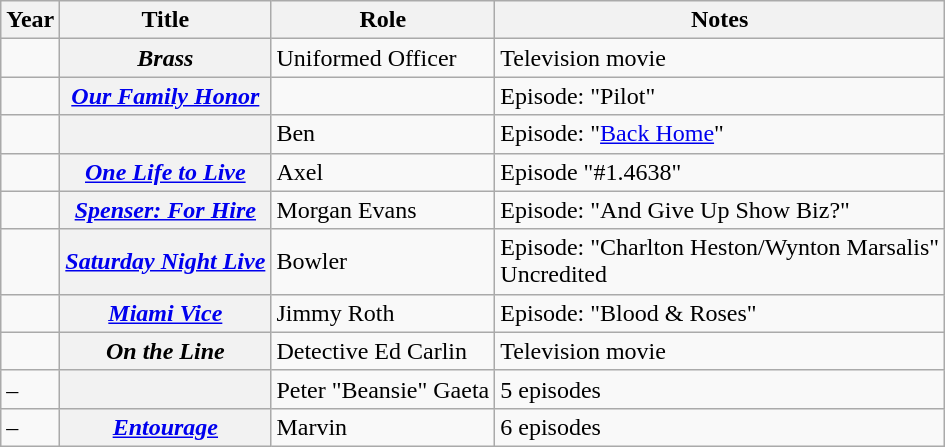<table class="wikitable plainrowheaders sortable">
<tr>
<th scope="col">Year</th>
<th scope="col">Title</th>
<th scope="col">Role</th>
<th scope="col">Notes</th>
</tr>
<tr>
<td></td>
<th scope="row"><em>Brass</em></th>
<td>Uniformed Officer</td>
<td>Television movie</td>
</tr>
<tr>
<td></td>
<th scope="row"><em><a href='#'>Our Family Honor</a></em></th>
<td></td>
<td>Episode: "Pilot"</td>
</tr>
<tr>
<td></td>
<th scope="row"><em></em></th>
<td>Ben</td>
<td>Episode: "<a href='#'>Back Home</a>"</td>
</tr>
<tr>
<td></td>
<th scope="row"><em><a href='#'>One Life to Live</a></em></th>
<td>Axel</td>
<td>Episode "#1.4638"</td>
</tr>
<tr>
<td></td>
<th scope="row"><em><a href='#'>Spenser: For Hire</a></em></th>
<td>Morgan Evans</td>
<td>Episode: "And Give Up Show Biz?"</td>
</tr>
<tr>
<td></td>
<th scope="row"><em><a href='#'>Saturday Night Live</a></em></th>
<td>Bowler</td>
<td>Episode: "Charlton Heston/Wynton Marsalis"<br>Uncredited</td>
</tr>
<tr>
<td></td>
<th scope="row"><em><a href='#'>Miami Vice</a></em></th>
<td>Jimmy Roth</td>
<td>Episode: "Blood & Roses"</td>
</tr>
<tr>
<td></td>
<th scope="row"><em>On the Line</em></th>
<td>Detective Ed Carlin</td>
<td>Television movie</td>
</tr>
<tr>
<td>–</td>
<th scope="row"><em></em></th>
<td>Peter "Beansie" Gaeta</td>
<td>5 episodes</td>
</tr>
<tr>
<td>–</td>
<th scope="row"><em><a href='#'>Entourage</a></em></th>
<td>Marvin</td>
<td>6 episodes</td>
</tr>
</table>
